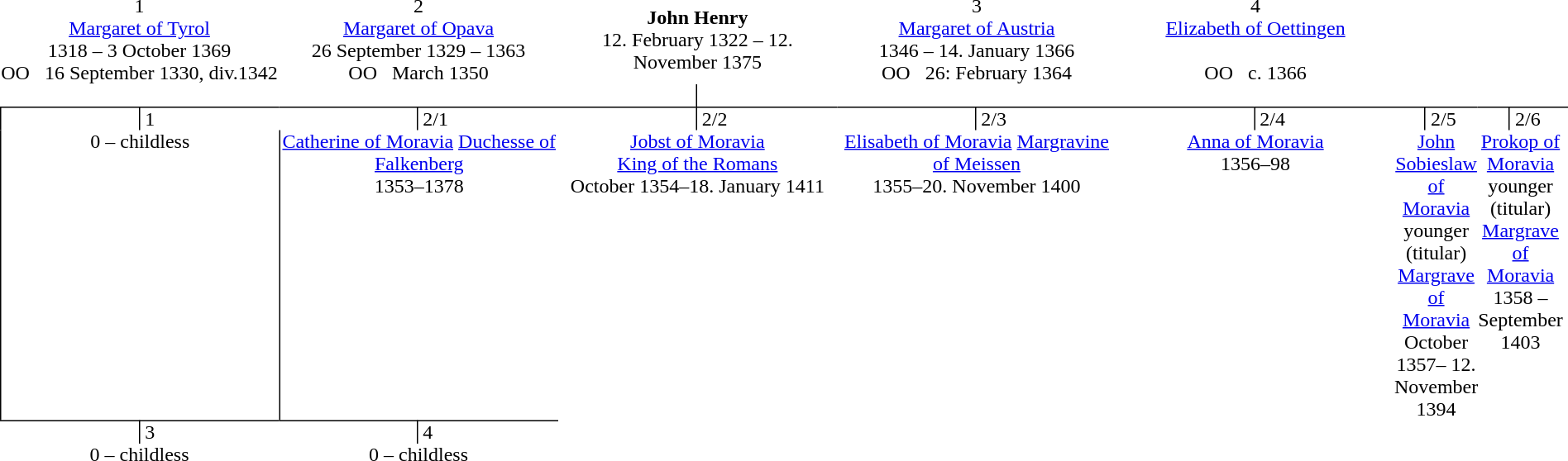<table style="width:100%; text-align:center; vertical-align:top;" cellspacing="0" cellpadding="0">
<tr style="vertical-align:top;">
<td colspan="2">1<br><a href='#'>Margaret of Tyrol</a><br>1318 – 3 October 1369<br><span>OO</span>   16 September 1330, div.1342</td>
<td colspan="2">2<br> <a href='#'>Margaret of Opava</a><br>26 September 1329 – 1363<br><span>OO</span>   March 1350</td>
<td colspan="2" style="vertical-align:middle;"><strong>John Henry</strong><br>12. February 1322 – 12. November 1375</td>
<td colspan="2">3<br> <a href='#'>Margaret of Austria</a><br>1346 – 14. January 1366<br><span>OO</span>   26: February 1364</td>
<td colspan="2">4<br> <a href='#'>Elizabeth of Oettingen</a><br><br><span>OO</span>   c. 1366</td>
</tr>
<tr>
<td style="width:10%;"> </td>
<td style="width:10%;"> </td>
<td style="width:10%;"> </td>
<td style="width:10%;"> </td>
<td style="width:10%;"> </td>
<td style="width:10%;border-left:1px solid black;"> </td>
<td style="width:10%;"> </td>
<td style="width:10%;"> </td>
<td style="width:10%;"> </td>
<td style="width:10%;"> </td>
</tr>
<tr style="text-align:left;">
<td style="width:10%;border-left:1px solid black;border-top:1px solid black;"> </td>
<td style="width:10%;border-left:1px solid black;border-top:1px solid black;"> 1</td>
<td style="width:10%;border-top:1px solid black;"> </td>
<td style="width:10%;border-left:1px solid black;border-top:1px solid black;"> 2/1</td>
<td style="width:10%;border-top:1px solid black;"> </td>
<td style="width:10%;border-left:1px solid black;border-top:1px solid black;"> 2/2</td>
<td style="width:10%;border-top:1px solid black;"> </td>
<td style="width:10%;border-left:1px solid black;border-top:1px solid black;"> 2/3</td>
<td style="width:10%;border-top:1px solid black;"> </td>
<td style="width:10%;border-left:1px solid black;border-top:1px solid black;"> 2/4</td>
<td style="width:10%;border-top:1px solid black;"> </td>
<td style="width:10%;border-left:1px solid black;border-top:1px solid black;"> 2/5</td>
<td style="width:10%;border-top:1px solid black;"> </td>
<td style="width:10%;border-left:1px solid black;border-top:1px solid black;"> 2/6</td>
<td style="width:10%;border-top:1px solid black;"> </td>
</tr>
<tr style="vertical-align:top;">
<td colspan="2" style="border-left:1px solid black;">0 – childless<br></td>
<td colspan="2" style="border-left:1px solid black;"><a href='#'>Catherine of Moravia</a> <a href='#'>Duchesse of Falkenberg</a><br>1353–1378</td>
<td colspan="2"><a href='#'>Jobst of Moravia</a><br><a href='#'>King of the Romans</a><br> October 1354–18. January 1411</td>
<td colspan="2"><a href='#'>Elisabeth of Moravia</a> <a href='#'>Margravine of Meissen</a><br>1355–20. November 1400</td>
<td colspan="2"><a href='#'>Anna of Moravia</a><br>1356–98</td>
<td colspan="2"><a href='#'>John Sobieslaw of Moravia</a><br>younger (titular) <a href='#'>Margrave of Moravia</a><br>October 1357– 12. November 1394</td>
<td colspan="2"><a href='#'>Prokop of Moravia</a><br>younger (titular) <a href='#'>Margrave of Moravia</a><br>1358 – September 1403</td>
</tr>
<tr style="text-align:left;">
<td style="width:10%;border-top:1px solid black;"> </td>
<td style="width:10%;border-left:1px solid black;border-top:1px solid black;"> 3</td>
<td style="width:10%;border-top:1px solid black;"> </td>
<td style="width:10%;border-left:1px solid black;border-top:1px solid black;"> 4</td>
<td style="width:10%;"> </td>
<td style="width:10%;"> </td>
<td style="width:10%;"> </td>
<td style="width:10%;"> </td>
</tr>
<tr style="vertical-align:top;">
<td colspan="2">0 – childless<br></td>
<td colspan="2">0 – childless<br></td>
<td colspan="2"></td>
<td colspan="2"></td>
</tr>
<tr>
</tr>
</table>
